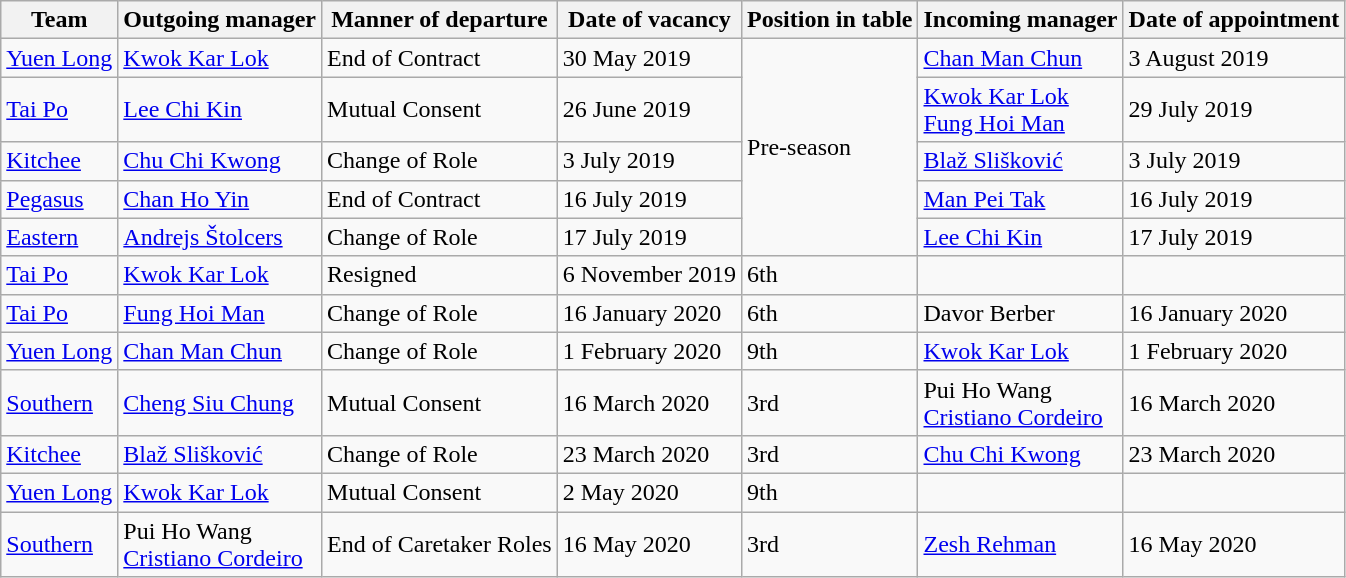<table class="wikitable">
<tr>
<th>Team</th>
<th>Outgoing manager</th>
<th>Manner of departure</th>
<th>Date of vacancy</th>
<th>Position in table</th>
<th>Incoming manager</th>
<th>Date of appointment</th>
</tr>
<tr>
<td><a href='#'>Yuen Long</a></td>
<td> <a href='#'>Kwok Kar Lok</a></td>
<td>End of Contract</td>
<td>30 May 2019</td>
<td rowspan="5">Pre-season</td>
<td> <a href='#'>Chan Man Chun</a></td>
<td>3 August 2019</td>
</tr>
<tr>
<td><a href='#'>Tai Po</a></td>
<td> <a href='#'>Lee Chi Kin</a></td>
<td>Mutual Consent</td>
<td>26 June 2019</td>
<td> <a href='#'>Kwok Kar Lok</a> <br>  <a href='#'>Fung Hoi Man</a></td>
<td>29 July 2019</td>
</tr>
<tr>
<td><a href='#'>Kitchee</a></td>
<td> <a href='#'>Chu Chi Kwong</a></td>
<td>Change of Role</td>
<td>3 July 2019</td>
<td> <a href='#'>Blaž Slišković</a></td>
<td>3 July 2019</td>
</tr>
<tr>
<td><a href='#'>Pegasus</a></td>
<td> <a href='#'>Chan Ho Yin</a></td>
<td>End of Contract</td>
<td>16 July 2019</td>
<td> <a href='#'>Man Pei Tak</a></td>
<td>16 July 2019</td>
</tr>
<tr>
<td><a href='#'>Eastern</a></td>
<td> <a href='#'>Andrejs Štolcers</a></td>
<td>Change of Role</td>
<td>17 July 2019</td>
<td> <a href='#'>Lee Chi Kin</a></td>
<td>17 July 2019</td>
</tr>
<tr>
<td><a href='#'>Tai Po</a></td>
<td> <a href='#'>Kwok Kar Lok</a></td>
<td>Resigned</td>
<td>6 November 2019</td>
<td>6th</td>
<td></td>
<td></td>
</tr>
<tr>
<td><a href='#'>Tai Po</a></td>
<td> <a href='#'>Fung Hoi Man</a></td>
<td>Change of Role</td>
<td>16 January 2020</td>
<td>6th</td>
<td> Davor Berber</td>
<td>16 January 2020</td>
</tr>
<tr>
<td><a href='#'>Yuen Long</a></td>
<td> <a href='#'>Chan Man Chun</a></td>
<td>Change of Role</td>
<td>1 February 2020</td>
<td>9th</td>
<td> <a href='#'>Kwok Kar Lok</a></td>
<td>1 February 2020</td>
</tr>
<tr>
<td><a href='#'>Southern</a></td>
<td> <a href='#'>Cheng Siu Chung</a></td>
<td>Mutual Consent</td>
<td>16 March 2020</td>
<td>3rd</td>
<td> Pui Ho Wang <br>  <a href='#'>Cristiano Cordeiro</a></td>
<td>16 March 2020</td>
</tr>
<tr>
<td><a href='#'>Kitchee</a></td>
<td> <a href='#'>Blaž Slišković</a></td>
<td>Change of Role</td>
<td>23 March 2020</td>
<td>3rd</td>
<td> <a href='#'>Chu Chi Kwong</a></td>
<td>23 March 2020</td>
</tr>
<tr>
<td><a href='#'>Yuen Long</a></td>
<td> <a href='#'>Kwok Kar Lok</a></td>
<td>Mutual Consent</td>
<td>2 May 2020</td>
<td>9th</td>
<td></td>
<td></td>
</tr>
<tr>
<td><a href='#'>Southern</a></td>
<td> Pui Ho Wang <br>  <a href='#'>Cristiano Cordeiro</a></td>
<td>End of Caretaker Roles</td>
<td>16 May 2020</td>
<td>3rd</td>
<td> <a href='#'>Zesh Rehman</a></td>
<td>16 May 2020</td>
</tr>
</table>
